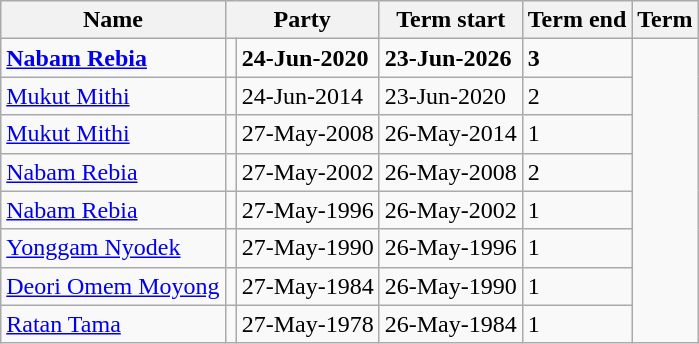<table class="wikitable sortable">
<tr>
<th>Name</th>
<th colspan="2">Party</th>
<th>Term start</th>
<th>Term end</th>
<th>Term</th>
</tr>
<tr>
<td><strong><a href='#'>Nabam Rebia</a></strong></td>
<td></td>
<td><strong>24-Jun-2020</strong></td>
<td><strong>23-Jun-2026</strong></td>
<td><strong>3</strong></td>
</tr>
<tr>
<td><a href='#'>Mukut Mithi</a></td>
<td></td>
<td>24-Jun-2014</td>
<td>23-Jun-2020</td>
<td>2</td>
</tr>
<tr>
<td><a href='#'>Mukut Mithi</a></td>
<td></td>
<td>27-May-2008</td>
<td>26-May-2014</td>
<td>1</td>
</tr>
<tr>
<td><a href='#'>Nabam Rebia</a></td>
<td></td>
<td>27-May-2002</td>
<td>26-May-2008</td>
<td>2</td>
</tr>
<tr>
<td><a href='#'>Nabam Rebia</a></td>
<td></td>
<td>27-May-1996</td>
<td>26-May-2002</td>
<td>1</td>
</tr>
<tr>
<td><a href='#'>Yonggam Nyodek</a></td>
<td></td>
<td>27-May-1990</td>
<td>26-May-1996</td>
<td>1</td>
</tr>
<tr>
<td><a href='#'>Deori Omem Moyong</a></td>
<td></td>
<td>27-May-1984</td>
<td>26-May-1990</td>
<td>1</td>
</tr>
<tr>
<td><a href='#'>Ratan Tama</a></td>
<td></td>
<td>27-May-1978</td>
<td>26-May-1984</td>
<td>1</td>
</tr>
</table>
